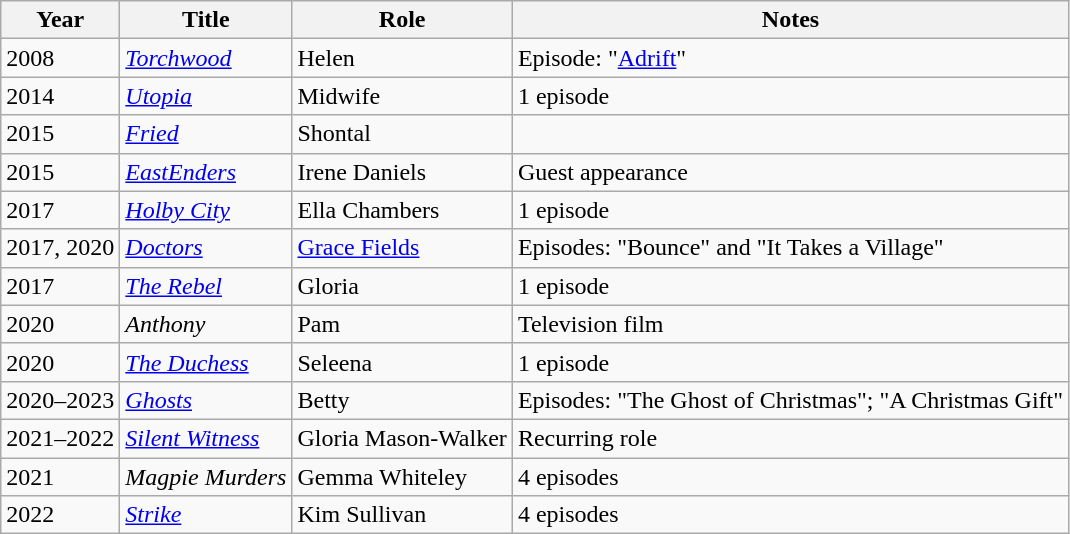<table class="wikitable sortable">
<tr>
<th>Year</th>
<th>Title</th>
<th>Role</th>
<th>Notes</th>
</tr>
<tr>
<td>2008</td>
<td><em><a href='#'>Torchwood</a></em></td>
<td>Helen</td>
<td>Episode: "<a href='#'>Adrift</a>"</td>
</tr>
<tr>
<td>2014</td>
<td><em><a href='#'>Utopia</a></em></td>
<td>Midwife</td>
<td>1 episode</td>
</tr>
<tr>
<td>2015</td>
<td><em><a href='#'>Fried</a></em></td>
<td>Shontal</td>
<td></td>
</tr>
<tr>
<td>2015</td>
<td><em><a href='#'>EastEnders</a></em></td>
<td>Irene Daniels</td>
<td>Guest appearance</td>
</tr>
<tr>
<td>2017</td>
<td><em><a href='#'>Holby City</a></em></td>
<td>Ella Chambers</td>
<td>1 episode</td>
</tr>
<tr>
<td>2017, 2020</td>
<td><em><a href='#'>Doctors</a></em></td>
<td><a href='#'>Grace Fields</a></td>
<td>Episodes: "Bounce" and "It Takes a Village"</td>
</tr>
<tr>
<td>2017</td>
<td><em><a href='#'>The Rebel</a></em></td>
<td>Gloria</td>
<td>1 episode</td>
</tr>
<tr>
<td>2020</td>
<td><em>Anthony</em></td>
<td>Pam</td>
<td>Television film</td>
</tr>
<tr>
<td>2020</td>
<td><em><a href='#'>The Duchess</a></em></td>
<td>Seleena</td>
<td>1 episode</td>
</tr>
<tr>
<td>2020–2023</td>
<td><em><a href='#'>Ghosts</a></em></td>
<td>Betty</td>
<td>Episodes: "The Ghost of Christmas"; "A Christmas Gift"</td>
</tr>
<tr>
<td>2021–2022</td>
<td><em><a href='#'>Silent Witness</a></em></td>
<td>Gloria Mason-Walker</td>
<td>Recurring role</td>
</tr>
<tr>
<td>2021</td>
<td><em>Magpie Murders</em></td>
<td>Gemma Whiteley</td>
<td>4 episodes</td>
</tr>
<tr>
<td>2022</td>
<td><em><a href='#'>Strike</a></em></td>
<td>Kim Sullivan</td>
<td>4 episodes</td>
</tr>
</table>
